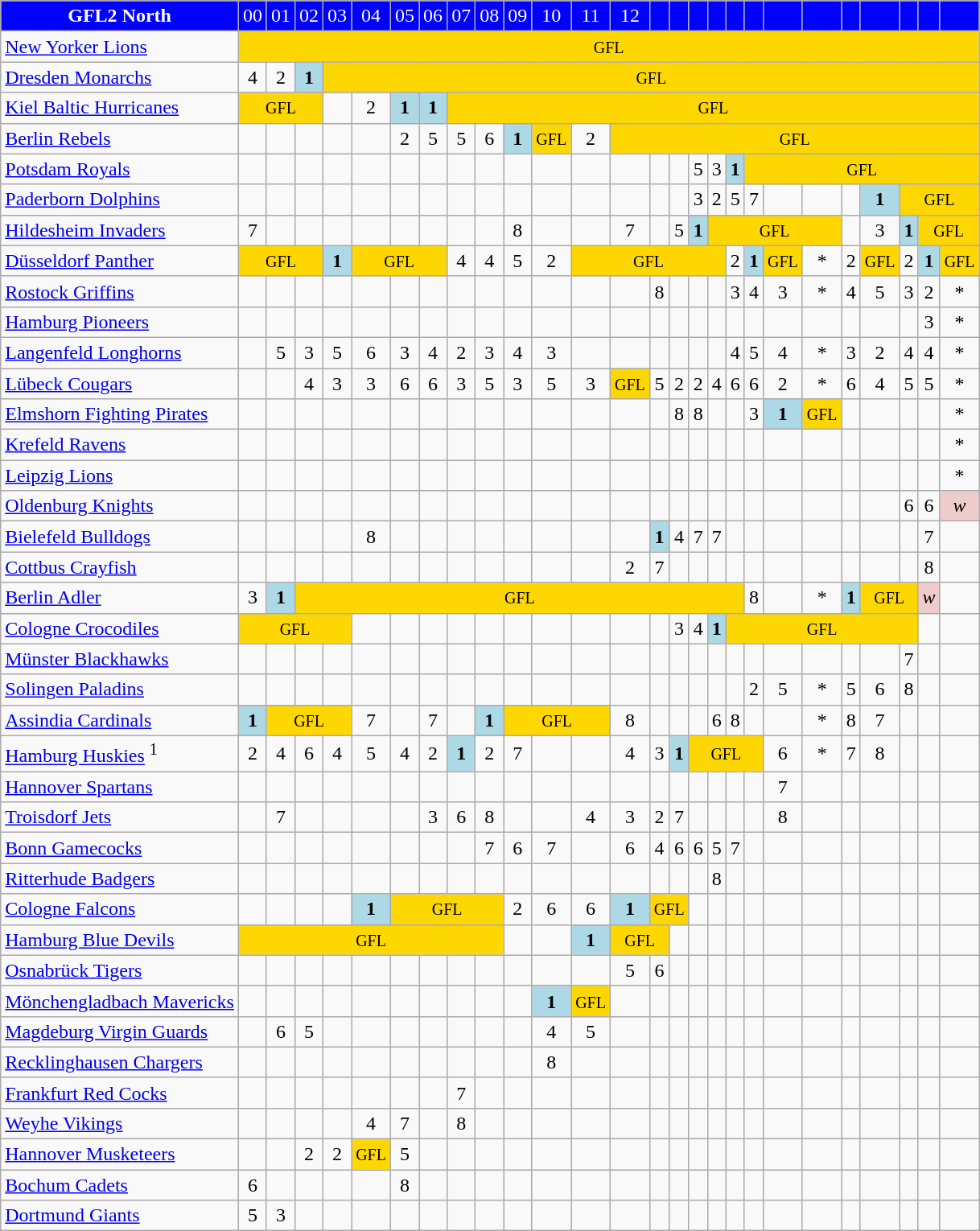<table class="wikitable" style="text-align:center">
<tr style="color:white; background:blue;">
<td><strong>GFL2 North</strong></td>
<td>00</td>
<td>01</td>
<td>02</td>
<td>03</td>
<td>04</td>
<td>05</td>
<td>06</td>
<td>07</td>
<td>08</td>
<td>09</td>
<td>10</td>
<td>11</td>
<td>12</td>
<td></td>
<td></td>
<td></td>
<td></td>
<td></td>
<td></td>
<td></td>
<td></td>
<td></td>
<td></td>
<td></td>
<td></td>
<td></td>
</tr>
<tr>
<td style="text-align:left"><a href='#'>New Yorker Lions</a></td>
<td colspan=26 style="background:gold"><small>GFL</small></td>
</tr>
<tr>
<td style="text-align:left"><a href='#'>Dresden Monarchs</a></td>
<td>4</td>
<td>2</td>
<td style="background:lightblue"><strong>1</strong></td>
<td colspan=23 style="background:gold"><small>GFL</small></td>
</tr>
<tr>
<td style="text-align:left"><a href='#'>Kiel Baltic Hurricanes</a></td>
<td colspan="3" style="background:gold"><small>GFL</small></td>
<td></td>
<td>2</td>
<td style="background:lightblue"><strong>1</strong></td>
<td style="background:lightblue"><strong>1</strong></td>
<td colspan=19 style="background:gold"><small>GFL</small></td>
</tr>
<tr>
<td style="text-align:left"><a href='#'>Berlin Rebels</a></td>
<td></td>
<td></td>
<td></td>
<td></td>
<td></td>
<td>2</td>
<td>5</td>
<td>5</td>
<td>6</td>
<td style="background:lightblue"><strong>1</strong></td>
<td style="background:gold"><small>GFL</small></td>
<td>2</td>
<td colspan=14 style="background:gold"><small>GFL</small></td>
</tr>
<tr>
<td style="text-align:left"><a href='#'>Potsdam Royals</a></td>
<td></td>
<td></td>
<td></td>
<td></td>
<td></td>
<td></td>
<td></td>
<td></td>
<td></td>
<td></td>
<td></td>
<td></td>
<td></td>
<td></td>
<td></td>
<td>5</td>
<td>3</td>
<td style="background:lightblue"><strong>1</strong></td>
<td colspan=8 style="background:gold"><small>GFL</small></td>
</tr>
<tr>
<td style="text-align:left"><a href='#'>Paderborn Dolphins</a></td>
<td></td>
<td></td>
<td></td>
<td></td>
<td></td>
<td></td>
<td></td>
<td></td>
<td></td>
<td></td>
<td></td>
<td></td>
<td></td>
<td></td>
<td></td>
<td>3</td>
<td>2</td>
<td>5</td>
<td>7</td>
<td></td>
<td></td>
<td></td>
<td style="background:lightblue"><strong>1</strong></td>
<td colspan=3 style="background:gold"><small>GFL</small></td>
</tr>
<tr>
<td style="text-align:left"><a href='#'>Hildesheim Invaders</a></td>
<td>7</td>
<td></td>
<td></td>
<td></td>
<td></td>
<td></td>
<td></td>
<td></td>
<td></td>
<td>8</td>
<td></td>
<td></td>
<td>7</td>
<td></td>
<td>5</td>
<td style="background:lightblue"><strong>1</strong></td>
<td colspan=5 style="background:gold"><small>GFL</small></td>
<td></td>
<td>3</td>
<td style="background:lightblue"><strong>1</strong></td>
<td colspan=2 style="background:gold"><small>GFL</small></td>
</tr>
<tr>
<td style="text-align:left"><a href='#'>Düsseldorf Panther</a></td>
<td colspan="3" style="background:gold"><small>GFL</small></td>
<td style="background:lightblue"><strong>1</strong></td>
<td colspan="3" style="background:gold"><small>GFL</small></td>
<td>4</td>
<td>4</td>
<td>5</td>
<td>2</td>
<td colspan="6" style="background:gold"><small>GFL</small></td>
<td>2</td>
<td style="background:lightblue"><strong>1</strong></td>
<td style="background:gold"><small>GFL</small></td>
<td>*</td>
<td>2</td>
<td style="background:gold"><small>GFL</small></td>
<td>2</td>
<td style="background:lightblue"><strong>1</strong></td>
<td style="background:gold"><small>GFL</small></td>
</tr>
<tr>
<td style="text-align:left"><a href='#'>Rostock Griffins</a></td>
<td></td>
<td></td>
<td></td>
<td></td>
<td></td>
<td></td>
<td></td>
<td></td>
<td></td>
<td></td>
<td></td>
<td></td>
<td></td>
<td>8</td>
<td></td>
<td></td>
<td></td>
<td>3</td>
<td>4</td>
<td>3</td>
<td>*</td>
<td>4</td>
<td>5</td>
<td>3</td>
<td>2</td>
<td>*</td>
</tr>
<tr>
<td style="text-align:left"><a href='#'>Hamburg Pioneers</a></td>
<td></td>
<td></td>
<td></td>
<td></td>
<td></td>
<td></td>
<td></td>
<td></td>
<td></td>
<td></td>
<td></td>
<td></td>
<td></td>
<td></td>
<td></td>
<td></td>
<td></td>
<td></td>
<td></td>
<td></td>
<td></td>
<td></td>
<td></td>
<td></td>
<td>3</td>
<td>*</td>
</tr>
<tr>
<td style="text-align:left"><a href='#'>Langenfeld Longhorns</a></td>
<td></td>
<td>5</td>
<td>3</td>
<td>5</td>
<td>6</td>
<td>3</td>
<td>4</td>
<td>2</td>
<td>3</td>
<td>4</td>
<td>3</td>
<td></td>
<td></td>
<td></td>
<td></td>
<td></td>
<td></td>
<td>4</td>
<td>5</td>
<td>4</td>
<td>*</td>
<td>3</td>
<td>2</td>
<td>4</td>
<td>4</td>
<td>*</td>
</tr>
<tr>
<td style="text-align:left"><a href='#'>Lübeck Cougars</a></td>
<td></td>
<td></td>
<td>4</td>
<td>3</td>
<td>3</td>
<td>6</td>
<td>6</td>
<td>3</td>
<td>5</td>
<td>3</td>
<td>5</td>
<td>3</td>
<td style="background:gold"><small>GFL</small></td>
<td>5</td>
<td>2</td>
<td>2</td>
<td>4</td>
<td>6</td>
<td>6</td>
<td>2</td>
<td>*</td>
<td>6</td>
<td>4</td>
<td>5</td>
<td>5</td>
<td>*</td>
</tr>
<tr>
<td style="text-align:left"><a href='#'>Elmshorn Fighting Pirates</a></td>
<td></td>
<td></td>
<td></td>
<td></td>
<td></td>
<td></td>
<td></td>
<td></td>
<td></td>
<td></td>
<td></td>
<td></td>
<td></td>
<td></td>
<td>8</td>
<td>8</td>
<td></td>
<td></td>
<td>3</td>
<td style="background:lightblue"><strong>1</strong></td>
<td style="background:gold"><small>GFL</small></td>
<td></td>
<td></td>
<td></td>
<td></td>
<td>*</td>
</tr>
<tr>
<td style="text-align:left"><a href='#'>Krefeld Ravens</a></td>
<td></td>
<td></td>
<td></td>
<td></td>
<td></td>
<td></td>
<td></td>
<td></td>
<td></td>
<td></td>
<td></td>
<td></td>
<td></td>
<td></td>
<td></td>
<td></td>
<td></td>
<td></td>
<td></td>
<td></td>
<td></td>
<td></td>
<td></td>
<td></td>
<td></td>
<td>*</td>
</tr>
<tr>
<td style="text-align:left"><a href='#'>Leipzig Lions</a></td>
<td></td>
<td></td>
<td></td>
<td></td>
<td></td>
<td></td>
<td></td>
<td></td>
<td></td>
<td></td>
<td></td>
<td></td>
<td></td>
<td></td>
<td></td>
<td></td>
<td></td>
<td></td>
<td></td>
<td></td>
<td></td>
<td></td>
<td></td>
<td></td>
<td></td>
<td>*</td>
</tr>
<tr>
<td style="text-align:left"><a href='#'>Oldenburg Knights</a></td>
<td></td>
<td></td>
<td></td>
<td></td>
<td></td>
<td></td>
<td></td>
<td></td>
<td></td>
<td></td>
<td></td>
<td></td>
<td></td>
<td></td>
<td></td>
<td></td>
<td></td>
<td></td>
<td></td>
<td></td>
<td></td>
<td></td>
<td></td>
<td>6</td>
<td>6</td>
<td class="explain" style="background:#EECCCC" title="withdrew"><em>w</em></td>
</tr>
<tr>
<td style="text-align:left"><a href='#'>Bielefeld Bulldogs</a></td>
<td></td>
<td></td>
<td></td>
<td></td>
<td>8</td>
<td></td>
<td></td>
<td></td>
<td></td>
<td></td>
<td></td>
<td></td>
<td></td>
<td style="background:lightblue"><strong>1</strong></td>
<td>4</td>
<td>7</td>
<td>7</td>
<td></td>
<td></td>
<td></td>
<td></td>
<td></td>
<td></td>
<td></td>
<td>7</td>
<td></td>
</tr>
<tr>
<td style="text-align:left"><a href='#'>Cottbus Crayfish</a></td>
<td></td>
<td></td>
<td></td>
<td></td>
<td></td>
<td></td>
<td></td>
<td></td>
<td></td>
<td></td>
<td></td>
<td></td>
<td>2</td>
<td>7</td>
<td></td>
<td></td>
<td></td>
<td></td>
<td></td>
<td></td>
<td></td>
<td></td>
<td></td>
<td></td>
<td>8</td>
<td></td>
</tr>
<tr>
<td style="text-align:left"><a href='#'>Berlin Adler</a></td>
<td>3</td>
<td style="background:lightblue"><strong>1</strong></td>
<td colspan=16 style="background:gold"><small>GFL</small></td>
<td>8</td>
<td></td>
<td>*</td>
<td style="background:lightblue"><strong>1</strong></td>
<td colspan=2 style="background:gold"><small>GFL</small></td>
<td class="explain" style="background:#EECCCC" title="withdrew"><em>w</em></td>
<td></td>
</tr>
<tr>
<td style="text-align:left"><a href='#'>Cologne Crocodiles</a></td>
<td colspan=4 style="background:gold"><small>GFL</small></td>
<td></td>
<td></td>
<td></td>
<td></td>
<td></td>
<td></td>
<td></td>
<td></td>
<td></td>
<td></td>
<td>3</td>
<td>4</td>
<td style="background:lightblue"><strong>1</strong></td>
<td colspan=7 style="background:gold"><small>GFL</small></td>
<td></td>
<td></td>
</tr>
<tr>
<td style="text-align:left"><a href='#'>Münster Blackhawks</a></td>
<td></td>
<td></td>
<td></td>
<td></td>
<td></td>
<td></td>
<td></td>
<td></td>
<td></td>
<td></td>
<td></td>
<td></td>
<td></td>
<td></td>
<td></td>
<td></td>
<td></td>
<td></td>
<td></td>
<td></td>
<td></td>
<td></td>
<td></td>
<td>7</td>
<td></td>
<td></td>
</tr>
<tr>
<td style="text-align:left"><a href='#'>Solingen Paladins</a></td>
<td></td>
<td></td>
<td></td>
<td></td>
<td></td>
<td></td>
<td></td>
<td></td>
<td></td>
<td></td>
<td></td>
<td></td>
<td></td>
<td></td>
<td></td>
<td></td>
<td></td>
<td></td>
<td>2</td>
<td>5</td>
<td>*</td>
<td>5</td>
<td>6</td>
<td>8</td>
<td></td>
<td></td>
</tr>
<tr>
<td style="text-align:left"><a href='#'>Assindia Cardinals</a></td>
<td style="background:lightblue"><strong>1</strong></td>
<td colspan=3 style="background:gold"><small>GFL</small></td>
<td>7</td>
<td></td>
<td>7</td>
<td></td>
<td style="background:lightblue"><strong>1</strong></td>
<td colspan=3 style="background:gold"><small>GFL</small></td>
<td>8</td>
<td></td>
<td></td>
<td></td>
<td>6</td>
<td>8</td>
<td></td>
<td></td>
<td>*</td>
<td>8</td>
<td>7</td>
<td></td>
<td></td>
<td></td>
</tr>
<tr>
<td style="text-align:left"><a href='#'>Hamburg Huskies</a> <sup>1</sup></td>
<td>2</td>
<td>4</td>
<td>6</td>
<td>4</td>
<td>5</td>
<td>4</td>
<td>2</td>
<td style="background:lightblue"><strong>1</strong></td>
<td>2</td>
<td>7</td>
<td></td>
<td></td>
<td>4</td>
<td>3</td>
<td style="background:lightblue"><strong>1</strong></td>
<td colspan=4 style="background:gold"><small>GFL</small></td>
<td>6</td>
<td>*</td>
<td>7</td>
<td>8</td>
<td></td>
<td></td>
<td></td>
</tr>
<tr>
<td style="text-align:left"><a href='#'>Hannover Spartans</a></td>
<td></td>
<td></td>
<td></td>
<td></td>
<td></td>
<td></td>
<td></td>
<td></td>
<td></td>
<td></td>
<td></td>
<td></td>
<td></td>
<td></td>
<td></td>
<td></td>
<td></td>
<td></td>
<td></td>
<td>7</td>
<td></td>
<td></td>
<td></td>
<td></td>
<td></td>
<td></td>
</tr>
<tr>
<td style="text-align:left"><a href='#'>Troisdorf Jets</a></td>
<td></td>
<td>7</td>
<td></td>
<td></td>
<td></td>
<td></td>
<td>3</td>
<td>6</td>
<td>8</td>
<td></td>
<td></td>
<td>4</td>
<td>3</td>
<td>2</td>
<td>7</td>
<td></td>
<td></td>
<td></td>
<td></td>
<td>8</td>
<td></td>
<td></td>
<td></td>
<td></td>
<td></td>
<td></td>
</tr>
<tr>
<td style="text-align:left"><a href='#'>Bonn Gamecocks</a></td>
<td></td>
<td></td>
<td></td>
<td></td>
<td></td>
<td></td>
<td></td>
<td></td>
<td>7</td>
<td>6</td>
<td>7</td>
<td></td>
<td>6</td>
<td>4</td>
<td>6</td>
<td>6</td>
<td>5</td>
<td>7</td>
<td></td>
<td></td>
<td></td>
<td></td>
<td></td>
<td></td>
<td></td>
<td></td>
</tr>
<tr>
<td style="text-align:left"><a href='#'>Ritterhude Badgers</a></td>
<td></td>
<td></td>
<td></td>
<td></td>
<td></td>
<td></td>
<td></td>
<td></td>
<td></td>
<td></td>
<td></td>
<td></td>
<td></td>
<td></td>
<td></td>
<td></td>
<td>8</td>
<td></td>
<td></td>
<td></td>
<td></td>
<td></td>
<td></td>
<td></td>
<td></td>
<td></td>
</tr>
<tr>
<td style="text-align:left"><a href='#'>Cologne Falcons</a></td>
<td></td>
<td></td>
<td></td>
<td></td>
<td style="background:lightblue"><strong>1</strong></td>
<td colspan=4 style="background:gold"><small>GFL</small></td>
<td>2</td>
<td>6</td>
<td>6</td>
<td style="background:lightblue"><strong>1</strong></td>
<td colspan=2 style="background:gold"><small>GFL</small></td>
<td></td>
<td></td>
<td></td>
<td></td>
<td></td>
<td></td>
<td></td>
<td></td>
<td></td>
<td></td>
<td></td>
</tr>
<tr>
<td style="text-align:left"><a href='#'>Hamburg Blue Devils</a></td>
<td colspan=9 style="background:gold"><small>GFL</small></td>
<td></td>
<td></td>
<td style="background:lightblue"><strong>1</strong></td>
<td colspan=2 style="background:gold"><small>GFL</small></td>
<td></td>
<td></td>
<td></td>
<td></td>
<td></td>
<td></td>
<td></td>
<td></td>
<td></td>
<td></td>
<td></td>
<td></td>
</tr>
<tr>
<td style="text-align:left;"><a href='#'>Osnabrück Tigers</a></td>
<td></td>
<td></td>
<td></td>
<td></td>
<td></td>
<td></td>
<td></td>
<td></td>
<td></td>
<td></td>
<td></td>
<td></td>
<td>5</td>
<td>6</td>
<td></td>
<td></td>
<td></td>
<td></td>
<td></td>
<td></td>
<td></td>
<td></td>
<td></td>
<td></td>
<td></td>
<td></td>
</tr>
<tr>
<td style="text-align:left;"><a href='#'>Mönchengladbach Mavericks</a></td>
<td></td>
<td></td>
<td></td>
<td></td>
<td></td>
<td></td>
<td></td>
<td></td>
<td></td>
<td></td>
<td style="background:lightblue"><strong>1</strong></td>
<td style="background:gold"><small>GFL</small></td>
<td></td>
<td></td>
<td></td>
<td></td>
<td></td>
<td></td>
<td></td>
<td></td>
<td></td>
<td></td>
<td></td>
<td></td>
<td></td>
<td></td>
</tr>
<tr>
<td style="text-align:left;"><a href='#'>Magdeburg Virgin Guards</a></td>
<td></td>
<td>6</td>
<td>5</td>
<td></td>
<td></td>
<td></td>
<td></td>
<td></td>
<td></td>
<td></td>
<td>4</td>
<td>5</td>
<td></td>
<td></td>
<td></td>
<td></td>
<td></td>
<td></td>
<td></td>
<td></td>
<td></td>
<td></td>
<td></td>
<td></td>
<td></td>
<td></td>
</tr>
<tr>
<td style="text-align:left;"><a href='#'>Recklinghausen Chargers</a></td>
<td></td>
<td></td>
<td></td>
<td></td>
<td></td>
<td></td>
<td></td>
<td></td>
<td></td>
<td></td>
<td>8</td>
<td></td>
<td></td>
<td></td>
<td></td>
<td></td>
<td></td>
<td></td>
<td></td>
<td></td>
<td></td>
<td></td>
<td></td>
<td></td>
<td></td>
<td></td>
</tr>
<tr>
<td style="text-align:left"><a href='#'>Frankfurt Red Cocks</a></td>
<td></td>
<td></td>
<td></td>
<td></td>
<td></td>
<td></td>
<td></td>
<td>7</td>
<td></td>
<td></td>
<td></td>
<td></td>
<td></td>
<td></td>
<td></td>
<td></td>
<td></td>
<td></td>
<td></td>
<td></td>
<td></td>
<td></td>
<td></td>
<td></td>
<td></td>
<td></td>
</tr>
<tr>
<td style="text-align:left"><a href='#'>Weyhe Vikings</a></td>
<td></td>
<td></td>
<td></td>
<td></td>
<td>4</td>
<td>7</td>
<td></td>
<td>8</td>
<td></td>
<td></td>
<td></td>
<td></td>
<td></td>
<td></td>
<td></td>
<td></td>
<td></td>
<td></td>
<td></td>
<td></td>
<td></td>
<td></td>
<td></td>
<td></td>
<td></td>
<td></td>
</tr>
<tr>
<td style="text-align:left"><a href='#'>Hannover Musketeers</a></td>
<td></td>
<td></td>
<td>2</td>
<td>2</td>
<td style="background:gold"><small>GFL</small></td>
<td>5</td>
<td></td>
<td></td>
<td></td>
<td></td>
<td></td>
<td></td>
<td></td>
<td></td>
<td></td>
<td></td>
<td></td>
<td></td>
<td></td>
<td></td>
<td></td>
<td></td>
<td></td>
<td></td>
<td></td>
<td></td>
</tr>
<tr>
<td style="text-align:left"><a href='#'>Bochum Cadets</a></td>
<td>6</td>
<td></td>
<td></td>
<td></td>
<td></td>
<td>8</td>
<td></td>
<td></td>
<td></td>
<td></td>
<td></td>
<td></td>
<td></td>
<td></td>
<td></td>
<td></td>
<td></td>
<td></td>
<td></td>
<td></td>
<td></td>
<td></td>
<td></td>
<td></td>
<td></td>
<td></td>
</tr>
<tr>
<td style="text-align:left"><a href='#'>Dortmund Giants</a></td>
<td>5</td>
<td>3</td>
<td></td>
<td></td>
<td></td>
<td></td>
<td></td>
<td></td>
<td></td>
<td></td>
<td></td>
<td></td>
<td></td>
<td></td>
<td></td>
<td></td>
<td></td>
<td></td>
<td></td>
<td></td>
<td></td>
<td></td>
<td></td>
<td></td>
<td></td>
<td></td>
</tr>
</table>
